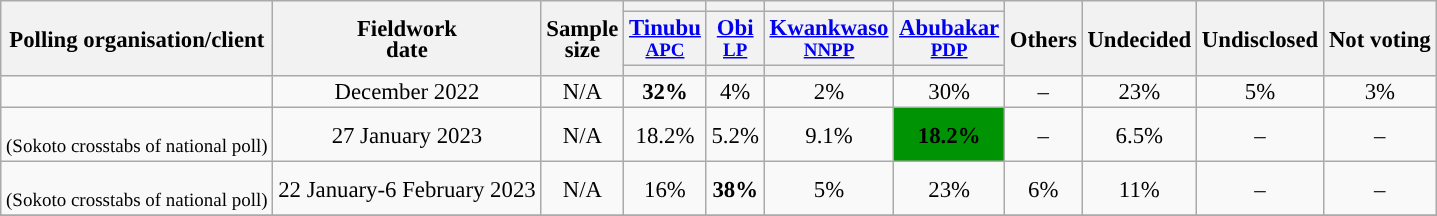<table class="wikitable" style="text-align:center;font-size:95%;line-height:14px;">
<tr>
<th rowspan="3">Polling organisation/client</th>
<th rowspan="3">Fieldwork<br>date</th>
<th rowspan="3">Sample<br>size</th>
<th></th>
<th></th>
<th></th>
<th></th>
<th rowspan="3">Others</th>
<th rowspan="3">Undecided</th>
<th rowspan="3">Undisclosed</th>
<th rowspan="3">Not voting</th>
</tr>
<tr>
<th><a href='#'>Tinubu</a><br><small><a href='#'>APC</a></small></th>
<th><a href='#'>Obi</a><br><small><a href='#'>LP</a></small></th>
<th><a href='#'>Kwankwaso</a><br><small><a href='#'>NNPP</a></small></th>
<th><a href='#'>Abubakar</a><br><small><a href='#'>PDP</a></small></th>
</tr>
<tr>
<th style="background:"></th>
<th style="background:"></th>
<th style="background:"></th>
<th style="background:"></th>
</tr>
<tr>
<td></td>
<td>December 2022</td>
<td>N/A</td>
<td><strong>32%</strong></td>
<td>4%</td>
<td>2%</td>
<td>30%</td>
<td>–</td>
<td>23%</td>
<td>5%</td>
<td>3%</td>
</tr>
<tr>
<td><br><small>(Sokoto crosstabs of national poll)</small></td>
<td>27 January 2023</td>
<td>N/A</td>
<td>18.2%</td>
<td>5.2%</td>
<td>9.1%</td>
<td bgcolor=#009404><strong>18.2%</strong></td>
<td>–</td>
<td>6.5%</td>
<td>–</td>
<td>–</td>
</tr>
<tr>
<td><br><small>(Sokoto crosstabs of national poll)</small></td>
<td>22 January-6 February 2023</td>
<td>N/A</td>
<td>16%</td>
<td><strong>38%</strong></td>
<td>5%</td>
<td>23%</td>
<td>6%</td>
<td>11%</td>
<td>–</td>
<td>–</td>
</tr>
<tr>
</tr>
</table>
